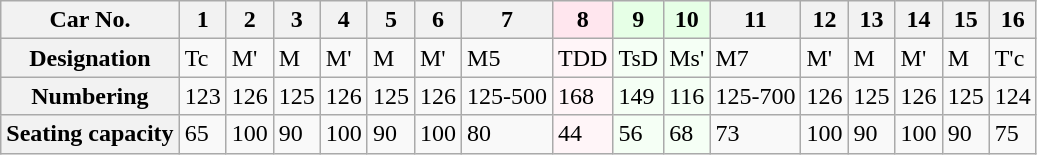<table class="wikitable">
<tr>
<th>Car No.</th>
<th>1</th>
<th>2</th>
<th>3</th>
<th>4</th>
<th>5</th>
<th>6</th>
<th>7</th>
<th style="background: #FFE6EE">8</th>
<th style="background: #E6FFE6">9</th>
<th style="background: #E6FFE6">10</th>
<th>11</th>
<th>12</th>
<th>13</th>
<th>14</th>
<th>15</th>
<th>16</th>
</tr>
<tr>
<th>Designation</th>
<td>Tc</td>
<td>M'</td>
<td>M</td>
<td>M'</td>
<td>M</td>
<td>M'</td>
<td>M5</td>
<td style="background: #FFF5F8">TDD</td>
<td style="background: #F5FFF5">TsD</td>
<td style="background: #F5FFF5">Ms'</td>
<td>M7</td>
<td>M'</td>
<td>M</td>
<td>M'</td>
<td>M</td>
<td>T'c</td>
</tr>
<tr>
<th>Numbering</th>
<td>123</td>
<td>126</td>
<td>125</td>
<td>126</td>
<td>125</td>
<td>126</td>
<td>125-500</td>
<td style="background: #FFF5F8">168</td>
<td style="background: #F5FFF5">149</td>
<td style="background: #F5FFF5">116</td>
<td>125-700</td>
<td>126</td>
<td>125</td>
<td>126</td>
<td>125</td>
<td>124</td>
</tr>
<tr>
<th>Seating capacity</th>
<td>65</td>
<td>100</td>
<td>90</td>
<td>100</td>
<td>90</td>
<td>100</td>
<td>80</td>
<td style="background: #FFF5F8">44</td>
<td style="background: #F5FFF5">56</td>
<td style="background: #F5FFF5">68</td>
<td>73</td>
<td>100</td>
<td>90</td>
<td>100</td>
<td>90</td>
<td>75</td>
</tr>
</table>
